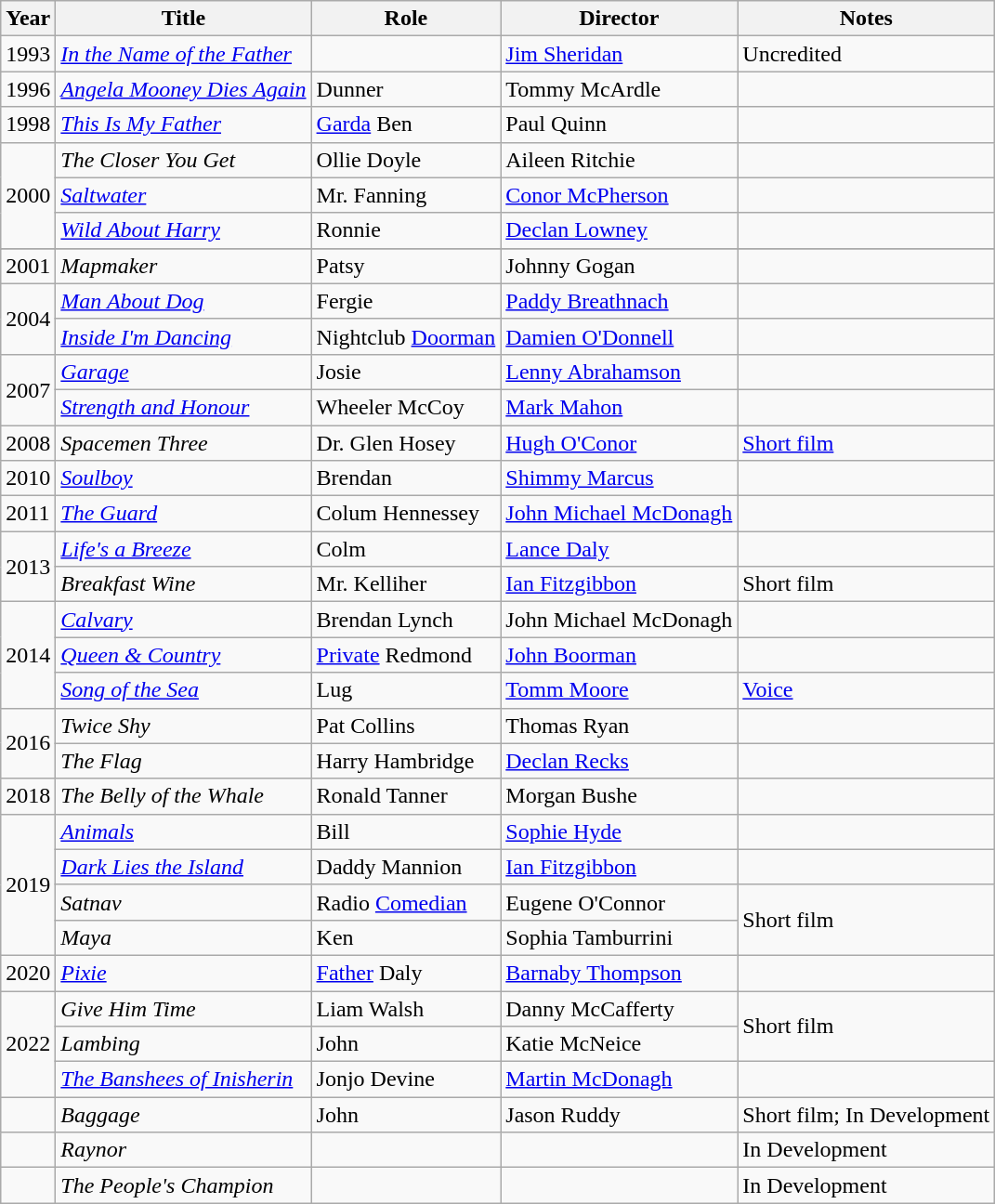<table class="wikitable">
<tr>
<th>Year</th>
<th>Title</th>
<th>Role</th>
<th>Director</th>
<th>Notes</th>
</tr>
<tr>
<td>1993</td>
<td><em><a href='#'>In the Name of the Father</a></em></td>
<td></td>
<td><a href='#'>Jim Sheridan</a></td>
<td>Uncredited</td>
</tr>
<tr>
<td>1996</td>
<td><em><a href='#'>Angela Mooney Dies Again</a></em></td>
<td>Dunner</td>
<td>Tommy McArdle</td>
<td></td>
</tr>
<tr>
<td>1998</td>
<td><em><a href='#'>This Is My Father</a></em></td>
<td><a href='#'>Garda</a> Ben</td>
<td>Paul Quinn</td>
<td></td>
</tr>
<tr>
<td rowspan=3>2000</td>
<td><em>The Closer You Get</em></td>
<td>Ollie Doyle</td>
<td>Aileen Ritchie</td>
<td></td>
</tr>
<tr>
<td><em><a href='#'>Saltwater</a></em></td>
<td>Mr. Fanning</td>
<td><a href='#'>Conor McPherson</a></td>
<td></td>
</tr>
<tr>
<td><em><a href='#'>Wild About Harry</a></em></td>
<td>Ronnie</td>
<td><a href='#'>Declan Lowney</a></td>
<td></td>
</tr>
<tr>
</tr>
<tr>
<td>2001</td>
<td><em>Mapmaker</em></td>
<td>Patsy</td>
<td>Johnny Gogan</td>
<td></td>
</tr>
<tr>
<td rowspan=2>2004</td>
<td><em><a href='#'>Man About Dog</a></em></td>
<td>Fergie</td>
<td><a href='#'>Paddy Breathnach</a></td>
<td></td>
</tr>
<tr>
<td><em><a href='#'>Inside I'm Dancing</a></em></td>
<td>Nightclub <a href='#'>Doorman</a></td>
<td><a href='#'>Damien O'Donnell</a></td>
<td></td>
</tr>
<tr>
<td rowspan=2>2007</td>
<td><em><a href='#'>Garage</a></em></td>
<td>Josie</td>
<td><a href='#'>Lenny Abrahamson</a></td>
<td></td>
</tr>
<tr>
<td><em><a href='#'>Strength and Honour</a></em></td>
<td>Wheeler McCoy</td>
<td><a href='#'>Mark Mahon</a></td>
<td></td>
</tr>
<tr>
<td>2008</td>
<td><em>Spacemen Three</em></td>
<td>Dr. Glen Hosey</td>
<td><a href='#'>Hugh O'Conor</a></td>
<td><a href='#'>Short film</a></td>
</tr>
<tr>
<td>2010</td>
<td><em><a href='#'>Soulboy</a></em></td>
<td>Brendan</td>
<td><a href='#'>Shimmy Marcus</a></td>
<td></td>
</tr>
<tr>
<td>2011</td>
<td><em><a href='#'>The Guard</a></em></td>
<td>Colum Hennessey</td>
<td><a href='#'>John Michael McDonagh</a></td>
<td></td>
</tr>
<tr>
<td rowspan=2>2013</td>
<td><em><a href='#'>Life's a Breeze</a></em></td>
<td>Colm</td>
<td><a href='#'>Lance Daly</a></td>
<td></td>
</tr>
<tr>
<td><em>Breakfast Wine</em></td>
<td>Mr. Kelliher</td>
<td><a href='#'>Ian Fitzgibbon</a></td>
<td>Short film</td>
</tr>
<tr>
<td rowspan=3>2014</td>
<td><em><a href='#'>Calvary</a></em></td>
<td>Brendan Lynch</td>
<td>John Michael McDonagh</td>
<td></td>
</tr>
<tr>
<td><em><a href='#'>Queen & Country</a></em></td>
<td><a href='#'>Private</a> Redmond</td>
<td><a href='#'>John Boorman</a></td>
<td></td>
</tr>
<tr>
<td><em><a href='#'>Song of the Sea</a></em></td>
<td>Lug</td>
<td><a href='#'>Tomm Moore</a></td>
<td><a href='#'>Voice</a></td>
</tr>
<tr>
<td rowspan=2>2016</td>
<td><em>Twice Shy</em></td>
<td>Pat Collins</td>
<td>Thomas Ryan</td>
<td></td>
</tr>
<tr>
<td><em>The Flag</em></td>
<td>Harry Hambridge</td>
<td><a href='#'>Declan Recks</a></td>
<td></td>
</tr>
<tr>
<td>2018</td>
<td><em>The Belly of the Whale</em></td>
<td>Ronald Tanner</td>
<td>Morgan Bushe</td>
<td></td>
</tr>
<tr>
<td rowspan=4>2019</td>
<td><em><a href='#'>Animals</a></em></td>
<td>Bill</td>
<td><a href='#'>Sophie Hyde</a></td>
<td></td>
</tr>
<tr>
<td><em><a href='#'>Dark Lies the Island</a></em></td>
<td>Daddy Mannion</td>
<td><a href='#'>Ian Fitzgibbon</a></td>
<td></td>
</tr>
<tr>
<td><em>Satnav</em></td>
<td>Radio <a href='#'>Comedian</a></td>
<td>Eugene O'Connor</td>
<td rowspan=2>Short film</td>
</tr>
<tr>
<td><em>Maya</em></td>
<td>Ken</td>
<td>Sophia Tamburrini</td>
</tr>
<tr>
<td>2020</td>
<td><em><a href='#'>Pixie</a></em></td>
<td><a href='#'>Father</a> Daly</td>
<td><a href='#'>Barnaby Thompson</a></td>
<td></td>
</tr>
<tr>
<td rowspan=3>2022</td>
<td><em>Give Him Time</em></td>
<td>Liam Walsh</td>
<td>Danny McCafferty</td>
<td rowspan=2>Short film</td>
</tr>
<tr>
<td><em>Lambing</em></td>
<td>John</td>
<td>Katie McNeice</td>
</tr>
<tr>
<td><em><a href='#'>The Banshees of Inisherin</a></em></td>
<td>Jonjo Devine</td>
<td><a href='#'>Martin McDonagh</a></td>
<td></td>
</tr>
<tr>
<td></td>
<td><em>Baggage</em></td>
<td>John</td>
<td>Jason Ruddy</td>
<td>Short film; In Development</td>
</tr>
<tr>
<td></td>
<td><em>Raynor</em></td>
<td></td>
<td></td>
<td>In Development</td>
</tr>
<tr>
<td></td>
<td><em>The People's Champion</em></td>
<td></td>
<td></td>
<td>In Development</td>
</tr>
</table>
